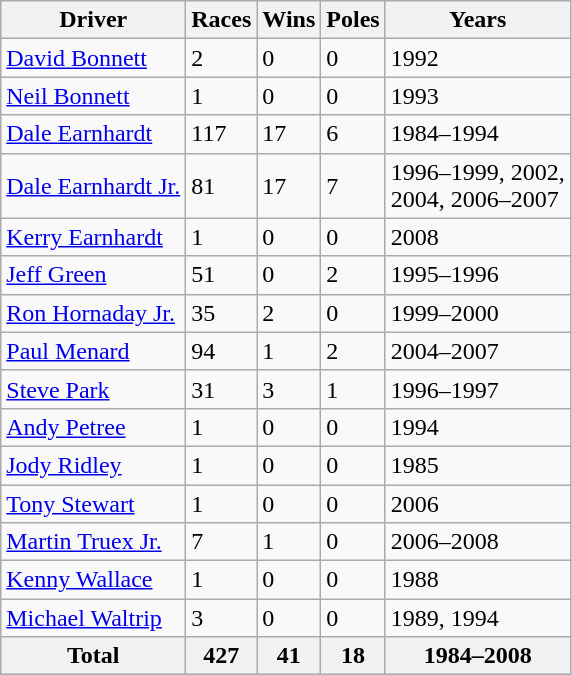<table class="wikitable sortable">
<tr>
<th>Driver</th>
<th>Races</th>
<th>Wins</th>
<th>Poles</th>
<th>Years</th>
</tr>
<tr>
<td><a href='#'>David Bonnett</a></td>
<td>2</td>
<td>0</td>
<td>0</td>
<td>1992</td>
</tr>
<tr>
<td><a href='#'>Neil Bonnett</a></td>
<td>1</td>
<td>0</td>
<td>0</td>
<td>1993</td>
</tr>
<tr>
<td><a href='#'>Dale Earnhardt</a></td>
<td>117</td>
<td>17</td>
<td>6</td>
<td>1984–1994</td>
</tr>
<tr>
<td><a href='#'>Dale Earnhardt Jr.</a></td>
<td>81</td>
<td>17</td>
<td>7</td>
<td>1996–1999, 2002, <br>2004, 2006–2007</td>
</tr>
<tr>
<td><a href='#'>Kerry Earnhardt</a></td>
<td>1</td>
<td>0</td>
<td>0</td>
<td>2008</td>
</tr>
<tr>
<td><a href='#'>Jeff Green</a></td>
<td>51</td>
<td>0</td>
<td>2</td>
<td>1995–1996</td>
</tr>
<tr>
<td><a href='#'>Ron Hornaday Jr.</a></td>
<td>35</td>
<td>2</td>
<td>0</td>
<td>1999–2000</td>
</tr>
<tr>
<td><a href='#'>Paul Menard</a></td>
<td>94</td>
<td>1</td>
<td>2</td>
<td>2004–2007</td>
</tr>
<tr>
<td><a href='#'>Steve Park</a></td>
<td>31</td>
<td>3</td>
<td>1</td>
<td>1996–1997</td>
</tr>
<tr>
<td><a href='#'>Andy Petree</a></td>
<td>1</td>
<td>0</td>
<td>0</td>
<td>1994</td>
</tr>
<tr>
<td><a href='#'>Jody Ridley</a></td>
<td>1</td>
<td>0</td>
<td>0</td>
<td>1985</td>
</tr>
<tr>
<td><a href='#'>Tony Stewart</a></td>
<td>1</td>
<td>0</td>
<td>0</td>
<td>2006</td>
</tr>
<tr>
<td><a href='#'>Martin Truex Jr.</a></td>
<td>7</td>
<td>1</td>
<td>0</td>
<td>2006–2008</td>
</tr>
<tr>
<td><a href='#'>Kenny Wallace</a></td>
<td>1</td>
<td>0</td>
<td>0</td>
<td>1988</td>
</tr>
<tr>
<td><a href='#'>Michael Waltrip</a></td>
<td>3</td>
<td>0</td>
<td>0</td>
<td>1989, 1994</td>
</tr>
<tr>
<th>Total</th>
<th>427</th>
<th>41</th>
<th>18</th>
<th>1984–2008</th>
</tr>
</table>
